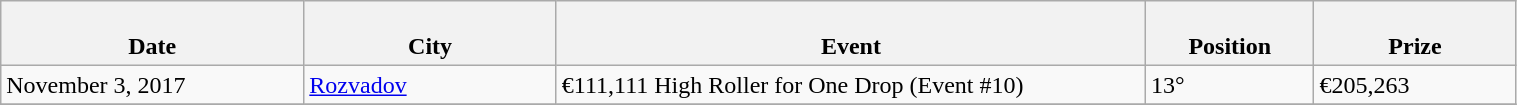<table class="wikitable" width="80%">
<tr>
<th width="18%"><br>Date</th>
<th width="15%"><br>City</th>
<th width="35%"><br>Event</th>
<th width="10%"><br>Position</th>
<th width="12%"><br>Prize</th>
</tr>
<tr>
<td>November 3, 2017</td>
<td> <a href='#'>Rozvadov</a></td>
<td>€111,111 High Roller for One Drop (Event #10)</td>
<td>13°</td>
<td>€205,263</td>
</tr>
<tr>
</tr>
</table>
